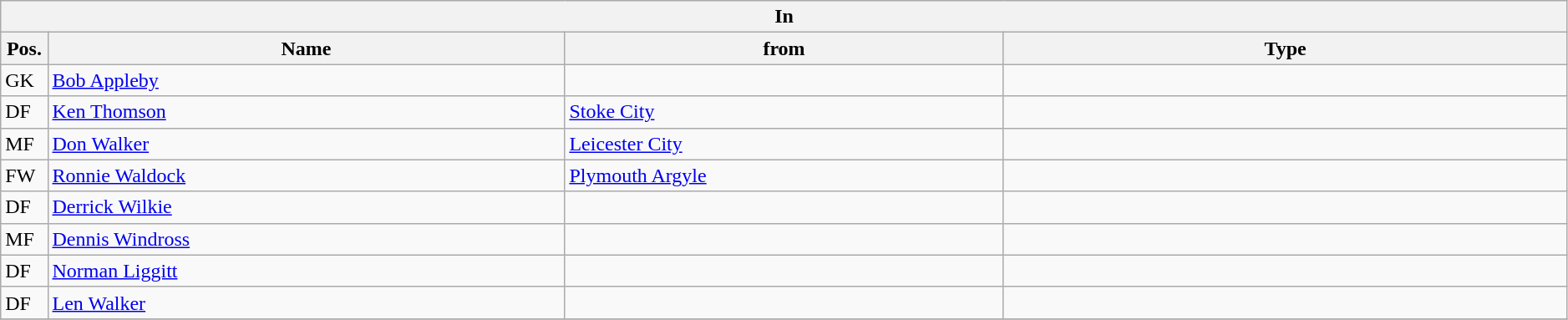<table class="wikitable" style="font-size:100%;width:99%;">
<tr>
<th colspan="4">In</th>
</tr>
<tr>
<th width=3%>Pos.</th>
<th width=33%>Name</th>
<th width=28%>from</th>
<th width=36%>Type</th>
</tr>
<tr>
<td>GK</td>
<td><a href='#'>Bob Appleby</a></td>
<td></td>
<td></td>
</tr>
<tr>
<td>DF</td>
<td><a href='#'>Ken Thomson</a></td>
<td><a href='#'>Stoke City</a></td>
<td></td>
</tr>
<tr>
<td>MF</td>
<td><a href='#'>Don Walker</a></td>
<td><a href='#'>Leicester City</a></td>
<td></td>
</tr>
<tr>
<td>FW</td>
<td><a href='#'>Ronnie Waldock</a></td>
<td><a href='#'>Plymouth Argyle</a></td>
<td></td>
</tr>
<tr>
<td>DF</td>
<td><a href='#'>Derrick Wilkie</a></td>
<td></td>
<td></td>
</tr>
<tr>
<td>MF</td>
<td><a href='#'>Dennis Windross</a></td>
<td></td>
<td></td>
</tr>
<tr>
<td>DF</td>
<td><a href='#'>Norman Liggitt</a></td>
<td></td>
<td></td>
</tr>
<tr>
<td>DF</td>
<td><a href='#'>Len Walker</a></td>
<td></td>
<td></td>
</tr>
<tr>
</tr>
</table>
